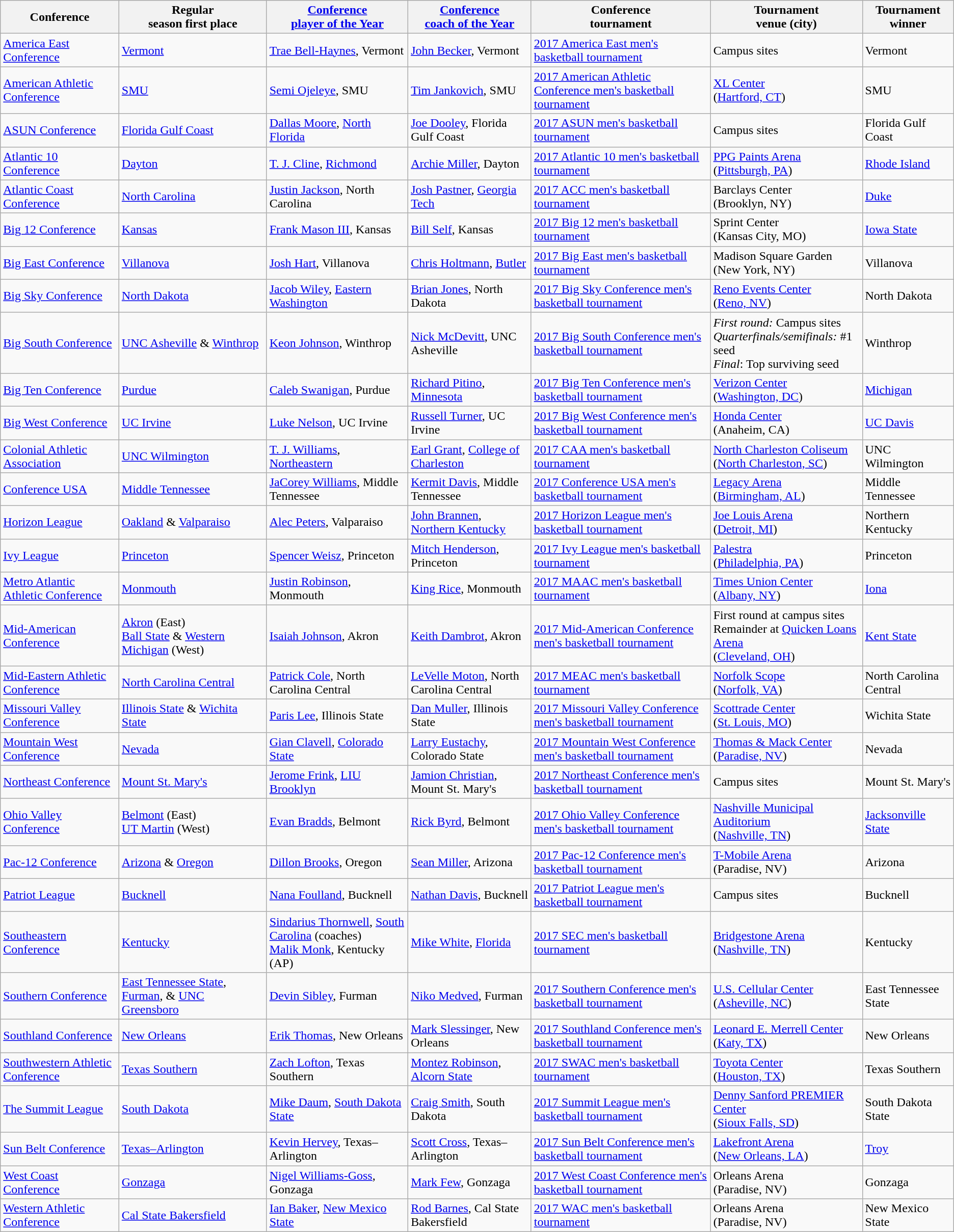<table class="wikitable">
<tr>
<th>Conference</th>
<th>Regular <br> season first place</th>
<th><a href='#'>Conference <br> player of the Year</a></th>
<th><a href='#'>Conference <br> coach of the Year</a></th>
<th>Conference <br> tournament</th>
<th>Tournament <br> venue (city)</th>
<th>Tournament <br> winner</th>
</tr>
<tr>
<td><a href='#'>America East Conference</a></td>
<td><a href='#'>Vermont</a></td>
<td><a href='#'>Trae Bell-Haynes</a>, Vermont</td>
<td><a href='#'>John Becker</a>, Vermont</td>
<td><a href='#'>2017 America East men's basketball tournament</a></td>
<td>Campus sites</td>
<td>Vermont</td>
</tr>
<tr>
<td><a href='#'>American Athletic Conference</a></td>
<td><a href='#'>SMU</a></td>
<td><a href='#'>Semi Ojeleye</a>, SMU</td>
<td><a href='#'>Tim Jankovich</a>, SMU</td>
<td><a href='#'>2017 American Athletic Conference men's basketball tournament</a></td>
<td><a href='#'>XL Center</a><br>(<a href='#'>Hartford, CT</a>)</td>
<td>SMU</td>
</tr>
<tr>
<td><a href='#'>ASUN Conference</a></td>
<td><a href='#'>Florida Gulf Coast</a></td>
<td><a href='#'>Dallas Moore</a>, <a href='#'>North Florida</a></td>
<td><a href='#'>Joe Dooley</a>, Florida Gulf Coast</td>
<td><a href='#'>2017 ASUN men's basketball tournament</a></td>
<td>Campus sites</td>
<td>Florida Gulf Coast</td>
</tr>
<tr>
<td><a href='#'>Atlantic 10 Conference</a></td>
<td><a href='#'>Dayton</a></td>
<td><a href='#'>T. J. Cline</a>, <a href='#'>Richmond</a></td>
<td><a href='#'>Archie Miller</a>, Dayton</td>
<td><a href='#'>2017 Atlantic 10 men's basketball tournament</a></td>
<td><a href='#'>PPG Paints Arena</a><br>(<a href='#'>Pittsburgh, PA</a>)</td>
<td><a href='#'>Rhode Island</a></td>
</tr>
<tr>
<td><a href='#'>Atlantic Coast Conference</a></td>
<td><a href='#'>North Carolina</a></td>
<td><a href='#'>Justin Jackson</a>, North Carolina</td>
<td><a href='#'>Josh Pastner</a>, <a href='#'>Georgia Tech</a></td>
<td><a href='#'>2017 ACC men's basketball tournament</a></td>
<td>Barclays Center<br>(Brooklyn, NY)</td>
<td><a href='#'>Duke</a></td>
</tr>
<tr>
<td><a href='#'>Big 12 Conference</a></td>
<td><a href='#'>Kansas</a></td>
<td><a href='#'>Frank Mason III</a>, Kansas</td>
<td><a href='#'>Bill Self</a>, Kansas</td>
<td><a href='#'>2017 Big 12 men's basketball tournament</a></td>
<td>Sprint Center<br>(Kansas City, MO)</td>
<td><a href='#'>Iowa State</a></td>
</tr>
<tr>
<td><a href='#'>Big East Conference</a></td>
<td><a href='#'>Villanova</a></td>
<td><a href='#'>Josh Hart</a>, Villanova</td>
<td><a href='#'>Chris Holtmann</a>, <a href='#'>Butler</a></td>
<td><a href='#'>2017 Big East men's basketball tournament</a></td>
<td>Madison Square Garden<br>(New York, NY)</td>
<td>Villanova</td>
</tr>
<tr>
<td><a href='#'>Big Sky Conference</a></td>
<td><a href='#'>North Dakota</a></td>
<td><a href='#'>Jacob Wiley</a>, <a href='#'>Eastern Washington</a></td>
<td><a href='#'>Brian Jones</a>, North Dakota</td>
<td><a href='#'>2017 Big Sky Conference men's basketball tournament</a></td>
<td><a href='#'>Reno Events Center</a><br>(<a href='#'>Reno, NV</a>)</td>
<td>North Dakota</td>
</tr>
<tr>
<td><a href='#'>Big South Conference</a></td>
<td><a href='#'>UNC Asheville</a> & <a href='#'>Winthrop</a></td>
<td><a href='#'>Keon Johnson</a>, Winthrop</td>
<td><a href='#'>Nick McDevitt</a>, UNC Asheville</td>
<td><a href='#'>2017 Big South Conference men's basketball tournament</a></td>
<td><em>First round:</em> Campus sites<br><em>Quarterfinals/semifinals:</em> #1 seed<br><em>Final</em>: Top surviving seed</td>
<td>Winthrop</td>
</tr>
<tr>
<td><a href='#'>Big Ten Conference</a></td>
<td><a href='#'>Purdue</a></td>
<td><a href='#'>Caleb Swanigan</a>, Purdue</td>
<td><a href='#'>Richard Pitino</a>, <a href='#'>Minnesota</a></td>
<td><a href='#'>2017 Big Ten Conference men's basketball tournament</a></td>
<td><a href='#'>Verizon Center</a><br>(<a href='#'>Washington, DC</a>)</td>
<td><a href='#'>Michigan</a></td>
</tr>
<tr>
<td><a href='#'>Big West Conference</a></td>
<td><a href='#'>UC Irvine</a></td>
<td><a href='#'>Luke Nelson</a>, UC Irvine</td>
<td><a href='#'>Russell Turner</a>, UC Irvine</td>
<td><a href='#'>2017 Big West Conference men's basketball tournament</a></td>
<td><a href='#'>Honda Center</a><br>(Anaheim, CA)</td>
<td><a href='#'>UC Davis</a></td>
</tr>
<tr>
<td><a href='#'>Colonial Athletic Association</a></td>
<td><a href='#'>UNC Wilmington</a></td>
<td><a href='#'>T. J. Williams</a>, <a href='#'>Northeastern</a></td>
<td><a href='#'>Earl Grant</a>, <a href='#'>College of Charleston</a></td>
<td><a href='#'>2017 CAA men's basketball tournament</a></td>
<td><a href='#'>North Charleston Coliseum</a><br>(<a href='#'>North Charleston, SC</a>)</td>
<td>UNC Wilmington</td>
</tr>
<tr>
<td><a href='#'>Conference USA</a></td>
<td><a href='#'>Middle Tennessee</a></td>
<td><a href='#'>JaCorey Williams</a>, Middle Tennessee</td>
<td><a href='#'>Kermit Davis</a>, Middle Tennessee</td>
<td><a href='#'>2017 Conference USA men's basketball tournament</a></td>
<td><a href='#'>Legacy Arena</a><br>(<a href='#'>Birmingham, AL</a>)</td>
<td>Middle Tennessee</td>
</tr>
<tr>
<td><a href='#'>Horizon League</a></td>
<td><a href='#'>Oakland</a> & <a href='#'>Valparaiso</a></td>
<td><a href='#'>Alec Peters</a>, Valparaiso</td>
<td><a href='#'>John Brannen</a>, <a href='#'>Northern Kentucky</a></td>
<td><a href='#'>2017 Horizon League men's basketball tournament</a></td>
<td><a href='#'>Joe Louis Arena</a><br>(<a href='#'>Detroit, MI</a>)</td>
<td>Northern Kentucky</td>
</tr>
<tr>
<td><a href='#'>Ivy League</a></td>
<td><a href='#'>Princeton</a></td>
<td><a href='#'>Spencer Weisz</a>, Princeton</td>
<td><a href='#'>Mitch Henderson</a>, Princeton</td>
<td><a href='#'>2017 Ivy League men's basketball tournament</a></td>
<td><a href='#'>Palestra</a><br>(<a href='#'>Philadelphia, PA</a>)</td>
<td>Princeton</td>
</tr>
<tr>
<td><a href='#'>Metro Atlantic Athletic Conference</a></td>
<td><a href='#'>Monmouth</a></td>
<td><a href='#'>Justin Robinson</a>, Monmouth</td>
<td><a href='#'>King Rice</a>, Monmouth</td>
<td><a href='#'>2017 MAAC men's basketball tournament</a></td>
<td><a href='#'>Times Union Center</a><br>(<a href='#'>Albany, NY</a>)</td>
<td><a href='#'>Iona</a></td>
</tr>
<tr>
<td><a href='#'>Mid-American Conference</a></td>
<td><a href='#'>Akron</a> (East) <br> <a href='#'>Ball State</a> & <a href='#'>Western Michigan</a> (West)</td>
<td><a href='#'>Isaiah Johnson</a>, Akron</td>
<td><a href='#'>Keith Dambrot</a>, Akron</td>
<td><a href='#'>2017 Mid-American Conference men's basketball tournament</a></td>
<td>First round at campus sites<br> Remainder at <a href='#'>Quicken Loans Arena</a><br>(<a href='#'>Cleveland, OH</a>)</td>
<td><a href='#'>Kent State</a></td>
</tr>
<tr>
<td><a href='#'>Mid-Eastern Athletic Conference</a></td>
<td><a href='#'>North Carolina Central</a></td>
<td><a href='#'>Patrick Cole</a>, North Carolina Central</td>
<td><a href='#'>LeVelle Moton</a>, North Carolina Central</td>
<td><a href='#'>2017 MEAC men's basketball tournament</a></td>
<td><a href='#'>Norfolk Scope</a><br>(<a href='#'>Norfolk, VA</a>)</td>
<td>North Carolina Central</td>
</tr>
<tr>
<td><a href='#'>Missouri Valley Conference</a></td>
<td><a href='#'>Illinois State</a> & <a href='#'>Wichita State</a></td>
<td><a href='#'>Paris Lee</a>, Illinois State</td>
<td><a href='#'>Dan Muller</a>, Illinois State</td>
<td><a href='#'>2017 Missouri Valley Conference men's basketball tournament</a></td>
<td><a href='#'>Scottrade Center</a><br>(<a href='#'>St. Louis, MO</a>)</td>
<td>Wichita State</td>
</tr>
<tr>
<td><a href='#'>Mountain West Conference</a></td>
<td><a href='#'>Nevada</a></td>
<td><a href='#'>Gian Clavell</a>, <a href='#'>Colorado State</a></td>
<td><a href='#'>Larry Eustachy</a>, Colorado State</td>
<td><a href='#'>2017 Mountain West Conference men's basketball tournament</a></td>
<td><a href='#'>Thomas & Mack Center</a><br>(<a href='#'>Paradise, NV</a>)</td>
<td>Nevada</td>
</tr>
<tr>
<td><a href='#'>Northeast Conference</a></td>
<td><a href='#'>Mount St. Mary's</a></td>
<td><a href='#'>Jerome Frink</a>, <a href='#'>LIU Brooklyn</a></td>
<td><a href='#'>Jamion Christian</a>, Mount St. Mary's</td>
<td><a href='#'>2017 Northeast Conference men's basketball tournament</a></td>
<td>Campus sites</td>
<td>Mount St. Mary's</td>
</tr>
<tr>
<td><a href='#'>Ohio Valley Conference</a></td>
<td><a href='#'>Belmont</a> (East) <br> <a href='#'>UT Martin</a> (West)</td>
<td><a href='#'>Evan Bradds</a>, Belmont</td>
<td><a href='#'>Rick Byrd</a>, Belmont</td>
<td><a href='#'>2017 Ohio Valley Conference men's basketball tournament</a></td>
<td><a href='#'>Nashville Municipal Auditorium</a><br>(<a href='#'>Nashville, TN</a>)</td>
<td><a href='#'>Jacksonville State</a></td>
</tr>
<tr>
<td><a href='#'>Pac-12 Conference</a></td>
<td><a href='#'>Arizona</a> & <a href='#'>Oregon</a></td>
<td><a href='#'>Dillon Brooks</a>, Oregon</td>
<td><a href='#'>Sean Miller</a>, Arizona</td>
<td><a href='#'>2017 Pac-12 Conference men's basketball tournament</a></td>
<td><a href='#'>T-Mobile Arena</a><br>(Paradise, NV)</td>
<td>Arizona</td>
</tr>
<tr>
<td><a href='#'>Patriot League</a></td>
<td><a href='#'>Bucknell</a></td>
<td><a href='#'>Nana Foulland</a>, Bucknell</td>
<td><a href='#'>Nathan Davis</a>, Bucknell</td>
<td><a href='#'>2017 Patriot League men's basketball tournament</a></td>
<td>Campus sites</td>
<td>Bucknell</td>
</tr>
<tr>
<td><a href='#'>Southeastern Conference</a></td>
<td><a href='#'>Kentucky</a></td>
<td><a href='#'>Sindarius Thornwell</a>, <a href='#'>South Carolina</a> (coaches)<br><a href='#'>Malik Monk</a>, Kentucky (AP)</td>
<td><a href='#'>Mike White</a>, <a href='#'>Florida</a></td>
<td><a href='#'>2017 SEC men's basketball tournament</a></td>
<td><a href='#'>Bridgestone Arena</a><br>(<a href='#'>Nashville, TN</a>)</td>
<td>Kentucky</td>
</tr>
<tr>
<td><a href='#'>Southern Conference</a></td>
<td><a href='#'>East Tennessee State</a>, <a href='#'>Furman</a>, & <a href='#'>UNC Greensboro</a></td>
<td><a href='#'>Devin Sibley</a>, Furman</td>
<td><a href='#'>Niko Medved</a>, Furman</td>
<td><a href='#'>2017 Southern Conference men's basketball tournament</a></td>
<td><a href='#'>U.S. Cellular Center</a><br>(<a href='#'>Asheville, NC</a>)</td>
<td>East Tennessee State</td>
</tr>
<tr>
<td><a href='#'>Southland Conference</a></td>
<td><a href='#'>New Orleans</a></td>
<td><a href='#'>Erik Thomas</a>, New Orleans</td>
<td><a href='#'>Mark Slessinger</a>, New Orleans</td>
<td><a href='#'>2017 Southland Conference men's basketball tournament</a></td>
<td><a href='#'>Leonard E. Merrell Center</a><br>(<a href='#'>Katy, TX</a>)</td>
<td>New Orleans</td>
</tr>
<tr>
<td><a href='#'>Southwestern Athletic Conference</a></td>
<td><a href='#'>Texas Southern</a></td>
<td><a href='#'>Zach Lofton</a>, Texas Southern</td>
<td><a href='#'>Montez Robinson</a>, <a href='#'>Alcorn State</a></td>
<td><a href='#'>2017 SWAC men's basketball tournament</a></td>
<td><a href='#'>Toyota Center</a><br>(<a href='#'>Houston, TX</a>)</td>
<td>Texas Southern</td>
</tr>
<tr>
<td><a href='#'>The Summit League</a></td>
<td><a href='#'>South Dakota</a></td>
<td><a href='#'>Mike Daum</a>, <a href='#'>South Dakota State</a></td>
<td><a href='#'>Craig Smith</a>, South Dakota</td>
<td><a href='#'>2017 Summit League men's basketball tournament</a></td>
<td><a href='#'>Denny Sanford PREMIER Center</a><br>(<a href='#'>Sioux Falls, SD</a>)</td>
<td>South Dakota State</td>
</tr>
<tr>
<td><a href='#'>Sun Belt Conference</a></td>
<td><a href='#'>Texas–Arlington</a></td>
<td><a href='#'>Kevin Hervey</a>, Texas–Arlington</td>
<td><a href='#'>Scott Cross</a>, Texas–Arlington</td>
<td><a href='#'>2017 Sun Belt Conference men's basketball tournament</a></td>
<td><a href='#'>Lakefront Arena</a> <br> (<a href='#'>New Orleans, LA</a>)</td>
<td><a href='#'>Troy</a></td>
</tr>
<tr>
<td><a href='#'>West Coast Conference</a></td>
<td><a href='#'>Gonzaga</a></td>
<td><a href='#'>Nigel Williams-Goss</a>, Gonzaga</td>
<td><a href='#'>Mark Few</a>, Gonzaga</td>
<td><a href='#'>2017 West Coast Conference men's basketball tournament</a></td>
<td>Orleans Arena<br>(Paradise, NV)</td>
<td>Gonzaga</td>
</tr>
<tr>
<td><a href='#'>Western Athletic Conference</a></td>
<td><a href='#'>Cal State Bakersfield</a></td>
<td><a href='#'>Ian Baker</a>, <a href='#'>New Mexico State</a></td>
<td><a href='#'>Rod Barnes</a>, Cal State Bakersfield</td>
<td><a href='#'>2017 WAC men's basketball tournament</a></td>
<td>Orleans Arena<br>(Paradise, NV)</td>
<td>New Mexico State</td>
</tr>
</table>
